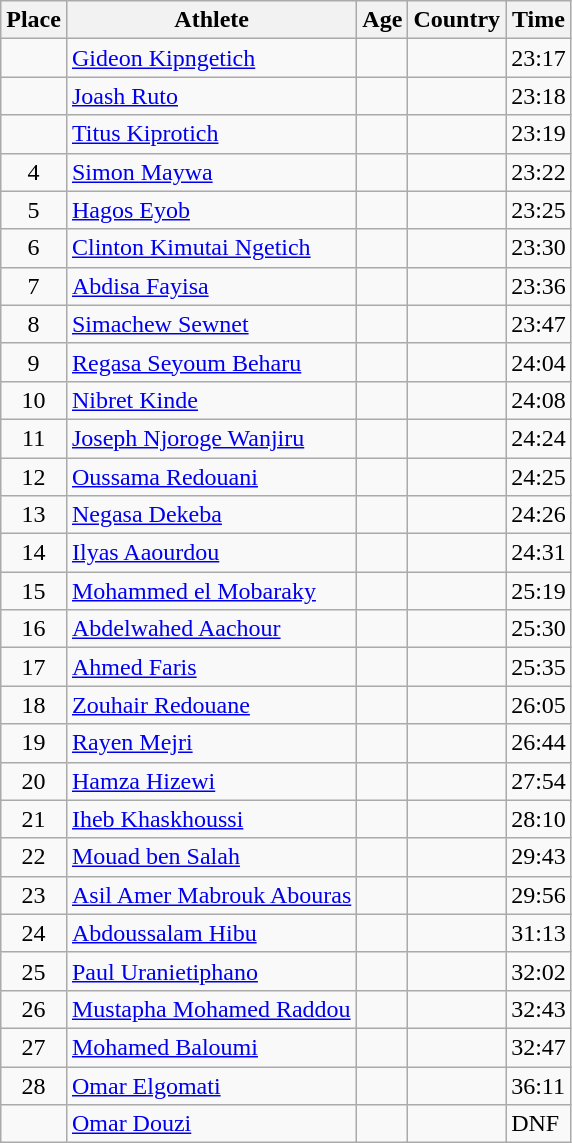<table class="wikitable mw-datatable sortable">
<tr>
<th>Place</th>
<th>Athlete</th>
<th>Age</th>
<th>Country</th>
<th>Time</th>
</tr>
<tr>
<td align=center></td>
<td><a href='#'>Gideon Kipngetich</a></td>
<td></td>
<td></td>
<td>23:17</td>
</tr>
<tr>
<td align=center></td>
<td><a href='#'>Joash Ruto</a></td>
<td></td>
<td></td>
<td>23:18</td>
</tr>
<tr>
<td align=center></td>
<td><a href='#'>Titus Kiprotich</a></td>
<td></td>
<td></td>
<td>23:19</td>
</tr>
<tr>
<td align=center>4</td>
<td><a href='#'>Simon Maywa</a></td>
<td></td>
<td></td>
<td>23:22</td>
</tr>
<tr>
<td align=center>5</td>
<td><a href='#'>Hagos Eyob</a></td>
<td></td>
<td></td>
<td>23:25</td>
</tr>
<tr>
<td align=center>6</td>
<td><a href='#'>Clinton Kimutai Ngetich</a></td>
<td></td>
<td></td>
<td>23:30</td>
</tr>
<tr>
<td align=center>7</td>
<td><a href='#'>Abdisa Fayisa</a></td>
<td></td>
<td></td>
<td>23:36</td>
</tr>
<tr>
<td align=center>8</td>
<td><a href='#'>Simachew Sewnet</a></td>
<td></td>
<td></td>
<td>23:47</td>
</tr>
<tr>
<td align=center>9</td>
<td><a href='#'>Regasa Seyoum Beharu</a></td>
<td></td>
<td></td>
<td>24:04</td>
</tr>
<tr>
<td align=center>10</td>
<td><a href='#'>Nibret Kinde</a></td>
<td></td>
<td></td>
<td>24:08</td>
</tr>
<tr>
<td align=center>11</td>
<td><a href='#'>Joseph Njoroge Wanjiru</a></td>
<td></td>
<td></td>
<td>24:24</td>
</tr>
<tr>
<td align=center>12</td>
<td><a href='#'>Oussama Redouani</a></td>
<td></td>
<td></td>
<td>24:25</td>
</tr>
<tr>
<td align=center>13</td>
<td><a href='#'>Negasa Dekeba</a></td>
<td></td>
<td></td>
<td>24:26</td>
</tr>
<tr>
<td align=center>14</td>
<td><a href='#'>Ilyas Aaourdou</a></td>
<td></td>
<td></td>
<td>24:31</td>
</tr>
<tr>
<td align=center>15</td>
<td><a href='#'>Mohammed el Mobaraky</a></td>
<td></td>
<td></td>
<td>25:19</td>
</tr>
<tr>
<td align=center>16</td>
<td><a href='#'>Abdelwahed Aachour</a></td>
<td></td>
<td></td>
<td>25:30</td>
</tr>
<tr>
<td align=center>17</td>
<td><a href='#'>Ahmed Faris</a></td>
<td></td>
<td></td>
<td>25:35</td>
</tr>
<tr>
<td align=center>18</td>
<td><a href='#'>Zouhair Redouane</a></td>
<td></td>
<td></td>
<td>26:05</td>
</tr>
<tr>
<td align=center>19</td>
<td><a href='#'>Rayen Mejri</a></td>
<td></td>
<td></td>
<td>26:44</td>
</tr>
<tr>
<td align=center>20</td>
<td><a href='#'>Hamza Hizewi</a></td>
<td></td>
<td></td>
<td>27:54</td>
</tr>
<tr>
<td align=center>21</td>
<td><a href='#'>Iheb Khaskhoussi</a></td>
<td></td>
<td></td>
<td>28:10</td>
</tr>
<tr>
<td align=center>22</td>
<td><a href='#'>Mouad ben Salah</a></td>
<td></td>
<td></td>
<td>29:43</td>
</tr>
<tr>
<td align=center>23</td>
<td><a href='#'>Asil Amer Mabrouk Abouras</a></td>
<td></td>
<td></td>
<td>29:56</td>
</tr>
<tr>
<td align=center>24</td>
<td><a href='#'>Abdoussalam Hibu</a></td>
<td></td>
<td></td>
<td>31:13</td>
</tr>
<tr>
<td align=center>25</td>
<td><a href='#'>Paul Uranietiphano</a></td>
<td></td>
<td></td>
<td>32:02</td>
</tr>
<tr>
<td align=center>26</td>
<td><a href='#'>Mustapha Mohamed Raddou</a></td>
<td></td>
<td></td>
<td>32:43</td>
</tr>
<tr>
<td align=center>27</td>
<td><a href='#'>Mohamed Baloumi</a></td>
<td></td>
<td></td>
<td>32:47</td>
</tr>
<tr>
<td align=center>28</td>
<td><a href='#'>Omar Elgomati</a></td>
<td></td>
<td></td>
<td>36:11</td>
</tr>
<tr>
<td align=center></td>
<td><a href='#'>Omar Douzi</a></td>
<td></td>
<td></td>
<td>DNF</td>
</tr>
</table>
